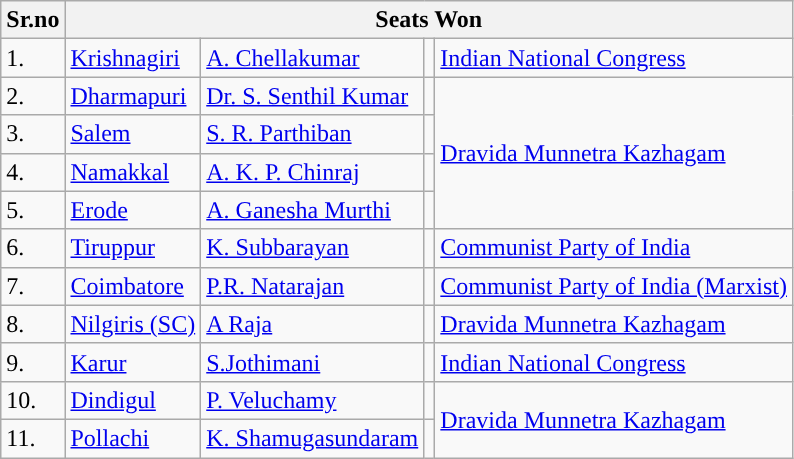<table class="wikitable">
<tr>
<th>Sr.no</th>
<th colspan="4">Seats Won</th>
</tr>
<tr>
<td>1.</td>
<td><a href='#'>Krishnagiri</a></td>
<td><a href='#'>A. Chellakumar</a></td>
<td></td>
<td><a href='#'>Indian National Congress</a></td>
</tr>
<tr>
<td>2.</td>
<td><a href='#'>Dharmapuri</a></td>
<td><a href='#'>Dr. S. Senthil Kumar</a></td>
<td></td>
<td rowspan=4><a href='#'>Dravida Munnetra Kazhagam</a></td>
</tr>
<tr>
<td>3.</td>
<td><a href='#'>Salem</a></td>
<td><a href='#'>S. R. Parthiban</a></td>
<td></td>
</tr>
<tr>
<td>4.</td>
<td><a href='#'>Namakkal</a></td>
<td><a href='#'>A. K. P. Chinraj</a></td>
<td></td>
</tr>
<tr>
<td>5.</td>
<td><a href='#'>Erode</a></td>
<td><a href='#'>A. Ganesha Murthi</a></td>
<td></td>
</tr>
<tr>
<td>6.</td>
<td><a href='#'>Tiruppur</a></td>
<td><a href='#'>K. Subbarayan</a></td>
<td></td>
<td><a href='#'>Communist Party of India</a></td>
</tr>
<tr>
<td>7.</td>
<td><a href='#'>Coimbatore</a></td>
<td><a href='#'>P.R. Natarajan</a></td>
<td></td>
<td><a href='#'>Communist Party of India (Marxist)</a></td>
</tr>
<tr>
<td>8.</td>
<td><a href='#'>Nilgiris (SC)</a></td>
<td><a href='#'>A Raja</a></td>
<td></td>
<td><a href='#'>Dravida Munnetra Kazhagam</a></td>
</tr>
<tr>
<td>9.</td>
<td><a href='#'>Karur</a></td>
<td><a href='#'>S.Jothimani</a></td>
<td></td>
<td><a href='#'>Indian National Congress</a></td>
</tr>
<tr>
<td>10.</td>
<td><a href='#'>Dindigul</a></td>
<td><a href='#'>P. Veluchamy</a></td>
<td></td>
<td rowspan=2><a href='#'>Dravida Munnetra Kazhagam</a></td>
</tr>
<tr>
<td>11.</td>
<td><a href='#'>Pollachi</a></td>
<td><a href='#'>K. Shamugasundaram</a></td>
<td></td>
</tr>
</table>
